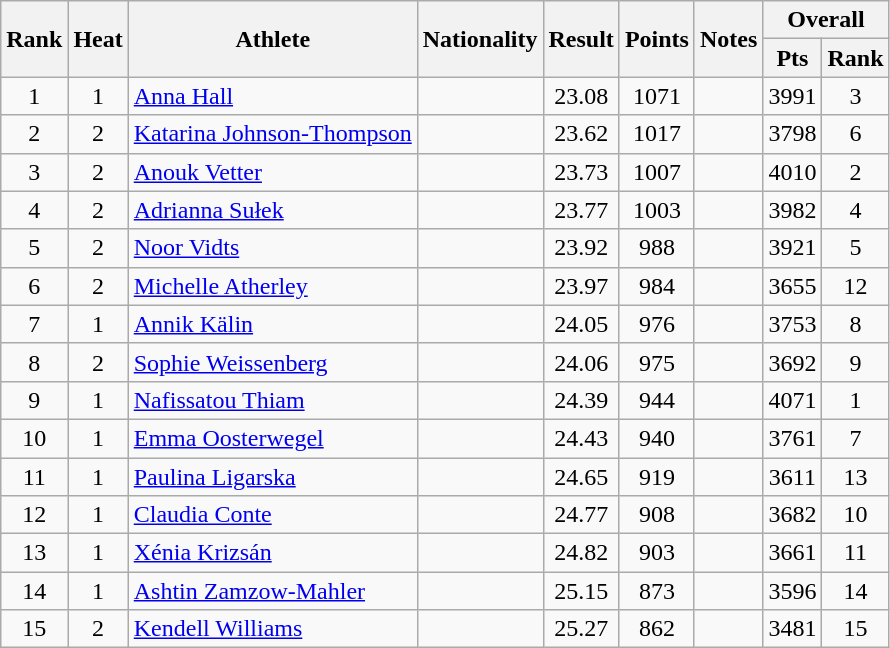<table class="wikitable sortable" style="text-align:center">
<tr>
<th rowspan=2>Rank</th>
<th rowspan=2>Heat</th>
<th rowspan=2>Athlete</th>
<th rowspan=2>Nationality</th>
<th rowspan=2>Result</th>
<th rowspan=2>Points</th>
<th rowspan=2>Notes</th>
<th colspan=2>Overall</th>
</tr>
<tr>
<th>Pts</th>
<th>Rank</th>
</tr>
<tr>
<td>1</td>
<td>1</td>
<td align=left><a href='#'>Anna Hall</a></td>
<td align=left></td>
<td>23.08</td>
<td>1071</td>
<td></td>
<td>3991</td>
<td>3</td>
</tr>
<tr>
<td>2</td>
<td>2</td>
<td align=left><a href='#'>Katarina Johnson-Thompson</a></td>
<td align=left></td>
<td>23.62</td>
<td>1017</td>
<td></td>
<td>3798</td>
<td>6</td>
</tr>
<tr>
<td>3</td>
<td>2</td>
<td align=left><a href='#'>Anouk Vetter</a></td>
<td align=left></td>
<td>23.73</td>
<td>1007</td>
<td></td>
<td>4010</td>
<td>2</td>
</tr>
<tr>
<td>4</td>
<td>2</td>
<td align=left><a href='#'>Adrianna Sułek</a></td>
<td align=left></td>
<td>23.77</td>
<td>1003</td>
<td></td>
<td>3982</td>
<td>4</td>
</tr>
<tr>
<td>5</td>
<td>2</td>
<td align=left><a href='#'>Noor Vidts</a></td>
<td align=left></td>
<td>23.92</td>
<td>988</td>
<td></td>
<td>3921</td>
<td>5</td>
</tr>
<tr>
<td>6</td>
<td>2</td>
<td align=left><a href='#'>Michelle Atherley</a></td>
<td align=left></td>
<td>23.97</td>
<td>984</td>
<td></td>
<td>3655</td>
<td>12</td>
</tr>
<tr>
<td>7</td>
<td>1</td>
<td align=left><a href='#'>Annik Kälin</a></td>
<td align=left></td>
<td>24.05</td>
<td>976</td>
<td></td>
<td>3753</td>
<td>8</td>
</tr>
<tr>
<td>8</td>
<td>2</td>
<td align=left><a href='#'>Sophie Weissenberg</a></td>
<td align=left></td>
<td>24.06</td>
<td>975</td>
<td></td>
<td>3692</td>
<td>9</td>
</tr>
<tr>
<td>9</td>
<td>1</td>
<td align=left><a href='#'>Nafissatou Thiam</a></td>
<td align=left></td>
<td>24.39</td>
<td>944</td>
<td></td>
<td>4071</td>
<td>1</td>
</tr>
<tr>
<td>10</td>
<td>1</td>
<td align=left><a href='#'>Emma Oosterwegel</a></td>
<td align=left></td>
<td>24.43</td>
<td>940</td>
<td></td>
<td>3761</td>
<td>7</td>
</tr>
<tr>
<td>11</td>
<td>1</td>
<td align=left><a href='#'>Paulina Ligarska</a></td>
<td align=left></td>
<td>24.65</td>
<td>919</td>
<td></td>
<td>3611</td>
<td>13</td>
</tr>
<tr>
<td>12</td>
<td>1</td>
<td align=left><a href='#'>Claudia Conte</a></td>
<td align=left></td>
<td>24.77</td>
<td>908</td>
<td></td>
<td>3682</td>
<td>10</td>
</tr>
<tr>
<td>13</td>
<td>1</td>
<td align=left><a href='#'>Xénia Krizsán</a></td>
<td align=left></td>
<td>24.82</td>
<td>903</td>
<td></td>
<td>3661</td>
<td>11</td>
</tr>
<tr>
<td>14</td>
<td>1</td>
<td align=left><a href='#'>Ashtin Zamzow-Mahler</a></td>
<td align=left></td>
<td>25.15</td>
<td>873</td>
<td></td>
<td>3596</td>
<td>14</td>
</tr>
<tr>
<td>15</td>
<td>2</td>
<td align=left><a href='#'>Kendell Williams</a></td>
<td align=left></td>
<td>25.27</td>
<td>862</td>
<td></td>
<td>3481</td>
<td>15</td>
</tr>
</table>
